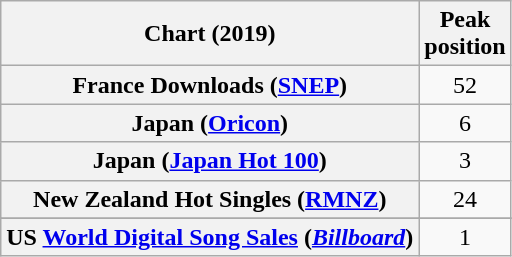<table class="wikitable sortable plainrowheaders" style="text-align:center">
<tr>
<th>Chart (2019)</th>
<th>Peak<br>position</th>
</tr>
<tr>
<th scope="row">France Downloads (<a href='#'>SNEP</a>)</th>
<td>52</td>
</tr>
<tr>
<th scope="row">Japan (<a href='#'>Oricon</a>)</th>
<td>6</td>
</tr>
<tr>
<th scope="row">Japan (<a href='#'>Japan Hot 100</a>)</th>
<td>3</td>
</tr>
<tr>
<th scope="row">New Zealand Hot Singles (<a href='#'>RMNZ</a>)</th>
<td>24</td>
</tr>
<tr>
</tr>
<tr>
</tr>
<tr>
</tr>
<tr>
</tr>
<tr>
<th scope="row">US <a href='#'>World Digital Song Sales</a> (<em><a href='#'>Billboard</a></em>)</th>
<td>1</td>
</tr>
</table>
